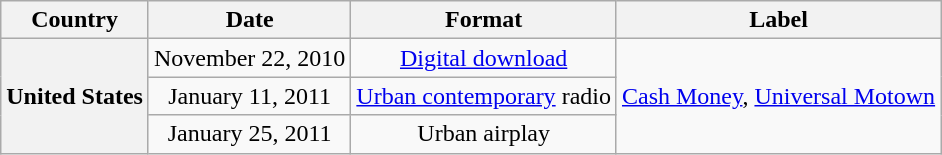<table class="wikitable plainrowheaders" style="text-align:center;">
<tr>
<th scope="col">Country</th>
<th scope="col">Date</th>
<th scope="col">Format</th>
<th scope="col">Label</th>
</tr>
<tr>
<th scope="row" rowspan="3">United States</th>
<td>November 22, 2010</td>
<td><a href='#'>Digital download</a></td>
<td rowspan="3"><a href='#'>Cash Money</a>, <a href='#'>Universal Motown</a></td>
</tr>
<tr>
<td>January 11, 2011</td>
<td><a href='#'>Urban contemporary</a> radio</td>
</tr>
<tr>
<td>January 25, 2011</td>
<td>Urban airplay</td>
</tr>
</table>
